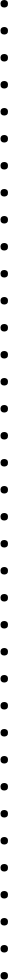<table style="padding: 0em 1em 0em 1em;">
<tr valign="top">
<td width="15%" rowspan="2"><br><ul><li></li><li></li><li></li><li></li><li></li><li></li><li></li><li></li><li></li><li></li><li></li><li></li><li></li><li></li><li></li><li></li><li></li><li></li><li></li><li></li><li></li><li></li><li></li><li></li><li></li><li></li><li></li><li></li><li></li><li></li><li></li><li></li><li></li><li></li><li></li><li></li><li></li></ul></td>
</tr>
</table>
